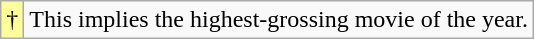<table class="wikitable">
<tr>
<td style="background-color:#FFFF99">†</td>
<td>This implies the highest-grossing movie of the year.</td>
</tr>
</table>
